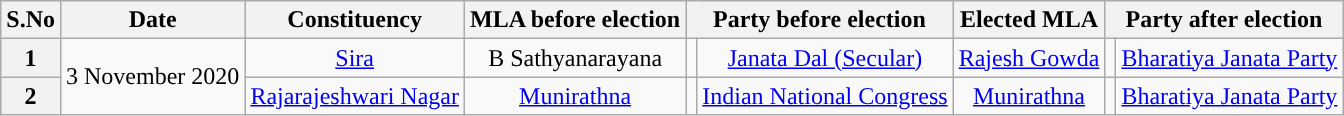<table class="wikitable sortable" style="text-align:center;">
<tr>
<th>S.No</th>
<th>Date</th>
<th>Constituency</th>
<th>MLA before election</th>
<th colspan="2">Party before election</th>
<th>Elected MLA</th>
<th colspan="2">Party after election</th>
</tr>
<tr>
<th>1</th>
<td rowspan="2">3 November 2020</td>
<td><a href='#'>Sira</a></td>
<td>B Sathyanarayana</td>
<td></td>
<td><a href='#'>Janata Dal (Secular)</a></td>
<td><a href='#'>Rajesh Gowda</a></td>
<td></td>
<td><a href='#'>Bharatiya Janata Party</a></td>
</tr>
<tr>
<th>2</th>
<td><a href='#'>Rajarajeshwari Nagar</a></td>
<td><a href='#'>Munirathna</a></td>
<td></td>
<td><a href='#'>Indian National Congress</a></td>
<td><a href='#'>Munirathna</a></td>
<td></td>
<td><a href='#'>Bharatiya Janata Party</a></td>
</tr>
</table>
